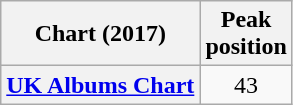<table class="wikitable plainrowheaders">
<tr>
<th scope="col">Chart (2017)</th>
<th scope="col">Peak<br>position</th>
</tr>
<tr>
<th scope="row"><a href='#'>UK Albums Chart</a></th>
<td style="text-align:center;">43</td>
</tr>
</table>
